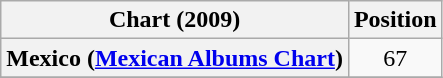<table class="wikitable plainrowheaders sortable" style="text-align:center;">
<tr>
<th scope="col">Chart (2009)</th>
<th scope="col">Position</th>
</tr>
<tr>
<th scope="row">Mexico (<a href='#'>Mexican Albums Chart</a>)</th>
<td>67</td>
</tr>
<tr>
</tr>
</table>
